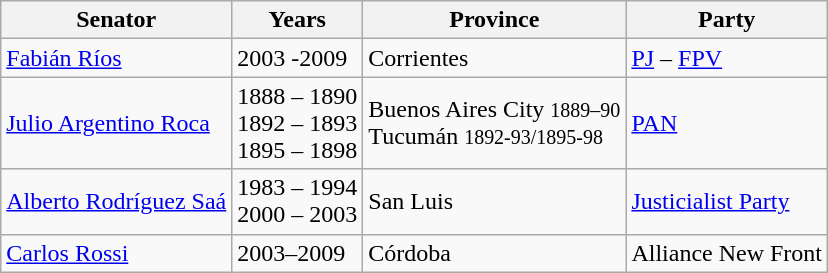<table class=wikitable>
<tr>
<th>Senator</th>
<th>Years</th>
<th>Province</th>
<th>Party</th>
</tr>
<tr>
<td><a href='#'>Fabián Ríos</a></td>
<td>2003 -2009</td>
<td>Corrientes</td>
<td><a href='#'>PJ</a> – <a href='#'>FPV</a></td>
</tr>
<tr>
<td><a href='#'>Julio Argentino Roca</a></td>
<td>1888 – 1890<br>1892 – 1893<br>1895 – 1898</td>
<td>Buenos Aires City <small> 1889–90 </small> <br> Tucumán <small> 1892-93/1895-98 </small></td>
<td><a href='#'>PAN</a></td>
</tr>
<tr>
<td><a href='#'>Alberto Rodríguez Saá</a></td>
<td>1983 – 1994<br>2000 – 2003</td>
<td>San Luis</td>
<td><a href='#'>Justicialist Party</a></td>
</tr>
<tr>
<td><a href='#'>Carlos Rossi</a></td>
<td>2003–2009</td>
<td>Córdoba</td>
<td>Alliance New Front</td>
</tr>
</table>
